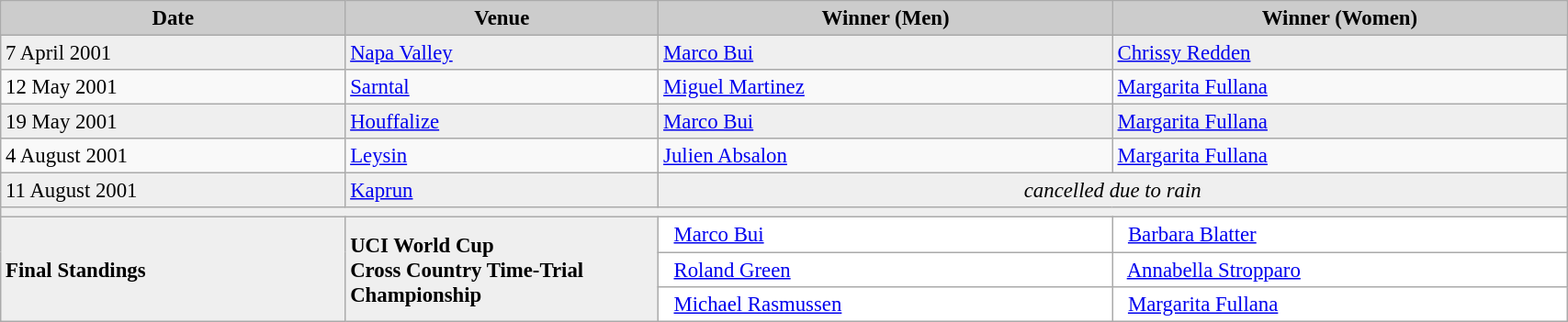<table class="wikitable" width=90% bgcolor="#f7f8ff" cellpadding="3" cellspacing="0" border="1" style="font-size: 95%; border: gray solid 1px; border-collapse: collapse;">
<tr bgcolor="#CCCCCC">
<td align="center"><strong>Date</strong></td>
<td width=20% align="center"><strong>Venue</strong></td>
<td width=29% align="center"><strong>Winner (Men)</strong></td>
<td width=29% align="center"><strong>Winner (Women)</strong></td>
</tr>
<tr bgcolor="#EFEFEF">
<td>7 April 2001</td>
<td> <a href='#'>Napa Valley</a></td>
<td> <a href='#'>Marco Bui</a></td>
<td> <a href='#'>Chrissy Redden</a></td>
</tr>
<tr>
<td>12 May 2001</td>
<td> <a href='#'>Sarntal</a></td>
<td> <a href='#'>Miguel Martinez</a></td>
<td> <a href='#'>Margarita Fullana</a></td>
</tr>
<tr bgcolor="#EFEFEF">
<td>19 May 2001</td>
<td> <a href='#'>Houffalize</a></td>
<td> <a href='#'>Marco Bui</a></td>
<td> <a href='#'>Margarita Fullana</a></td>
</tr>
<tr>
<td>4 August 2001</td>
<td> <a href='#'>Leysin</a></td>
<td> <a href='#'>Julien Absalon</a></td>
<td> <a href='#'>Margarita Fullana</a></td>
</tr>
<tr bgcolor="#EFEFEF">
<td>11 August 2001</td>
<td> <a href='#'>Kaprun</a></td>
<td colspan="2" align=center><em>cancelled due to rain</em></td>
</tr>
<tr bgcolor="#EFEFEF">
<td colspan=4></td>
</tr>
<tr bgcolor="#EFEFEF">
<td rowspan=3><strong>Final Standings</strong></td>
<td rowspan=3><strong>UCI World Cup<br> Cross Country Time-Trial Championship</strong></td>
<td bgcolor="#ffffff">    <a href='#'>Marco Bui</a></td>
<td bgcolor="#ffffff">    <a href='#'>Barbara Blatter</a></td>
</tr>
<tr>
<td bgcolor="#ffffff">    <a href='#'>Roland Green</a></td>
<td bgcolor="#ffffff">    <a href='#'>Annabella Stropparo</a></td>
</tr>
<tr>
<td bgcolor="#ffffff">    <a href='#'>Michael Rasmussen</a></td>
<td bgcolor="#ffffff">    <a href='#'>Margarita Fullana</a></td>
</tr>
</table>
